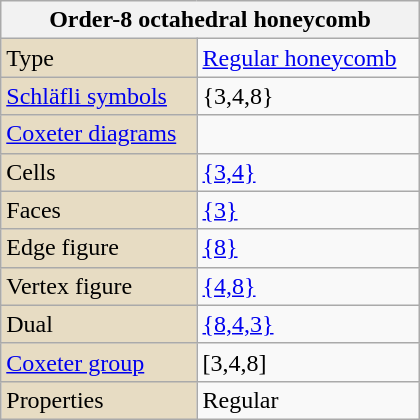<table class="wikitable" align="right" style="margin-left:10px" width=280>
<tr>
<th bgcolor=#e7dcc3 colspan=2>Order-8 octahedral honeycomb</th>
</tr>
<tr>
<td bgcolor=#e7dcc3>Type</td>
<td><a href='#'>Regular honeycomb</a></td>
</tr>
<tr>
<td bgcolor=#e7dcc3><a href='#'>Schläfli symbols</a></td>
<td>{3,4,8}</td>
</tr>
<tr>
<td bgcolor=#e7dcc3><a href='#'>Coxeter diagrams</a></td>
<td></td>
</tr>
<tr>
<td bgcolor=#e7dcc3>Cells</td>
<td><a href='#'>{3,4}</a> </td>
</tr>
<tr>
<td bgcolor=#e7dcc3>Faces</td>
<td><a href='#'>{3}</a></td>
</tr>
<tr>
<td bgcolor=#e7dcc3>Edge figure</td>
<td><a href='#'>{8}</a></td>
</tr>
<tr>
<td bgcolor=#e7dcc3>Vertex figure</td>
<td><a href='#'>{4,8}</a> </td>
</tr>
<tr>
<td bgcolor=#e7dcc3>Dual</td>
<td><a href='#'>{8,4,3}</a></td>
</tr>
<tr>
<td bgcolor=#e7dcc3><a href='#'>Coxeter group</a></td>
<td>[3,4,8]</td>
</tr>
<tr>
<td bgcolor=#e7dcc3>Properties</td>
<td>Regular</td>
</tr>
</table>
